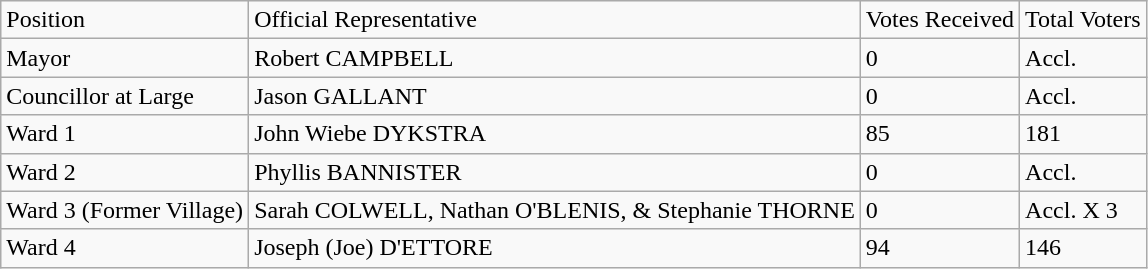<table class="wikitable">
<tr>
<td>Position</td>
<td>Official  Representative</td>
<td>Votes Received</td>
<td>Total Voters</td>
</tr>
<tr>
<td>Mayor</td>
<td>Robert  CAMPBELL</td>
<td>0</td>
<td>Accl.</td>
</tr>
<tr>
<td>Councillor at  Large</td>
<td>Jason  GALLANT</td>
<td>0</td>
<td>Accl.</td>
</tr>
<tr>
<td>Ward 1</td>
<td>John  Wiebe DYKSTRA</td>
<td>85</td>
<td>181</td>
</tr>
<tr>
<td>Ward 2</td>
<td>Phyllis  BANNISTER</td>
<td>0</td>
<td>Accl.</td>
</tr>
<tr>
<td>Ward 3 (Former  Village)</td>
<td>Sarah  COLWELL, Nathan O'BLENIS, & Stephanie THORNE</td>
<td>0</td>
<td>Accl. X 3</td>
</tr>
<tr>
<td>Ward 4</td>
<td>Joseph  (Joe) D'ETTORE</td>
<td>94</td>
<td>146</td>
</tr>
</table>
